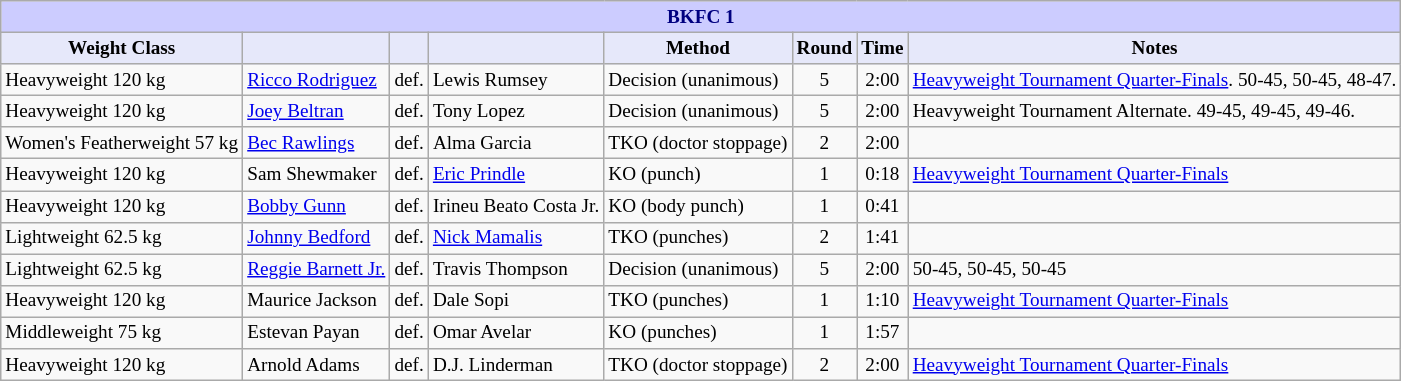<table class="wikitable" style="font-size: 80%;">
<tr>
<th colspan="8" style="background-color: #ccf; color: #000080; text-align: center;"><strong>BKFC 1</strong></th>
</tr>
<tr>
<th colspan="1" style="background-color: #E6E8FA; color: #000000; text-align: center;">Weight Class</th>
<th colspan="1" style="background-color: #E6E8FA; color: #000000; text-align: center;"></th>
<th colspan="1" style="background-color: #E6E8FA; color: #000000; text-align: center;"></th>
<th colspan="1" style="background-color: #E6E8FA; color: #000000; text-align: center;"></th>
<th colspan="1" style="background-color: #E6E8FA; color: #000000; text-align: center;">Method</th>
<th colspan="1" style="background-color: #E6E8FA; color: #000000; text-align: center;">Round</th>
<th colspan="1" style="background-color: #E6E8FA; color: #000000; text-align: center;">Time</th>
<th colspan="1" style="background-color: #E6E8FA; color: #000000; text-align: center;">Notes</th>
</tr>
<tr>
<td>Heavyweight 120 kg</td>
<td> <a href='#'>Ricco Rodriguez</a></td>
<td align=center>def.</td>
<td> Lewis Rumsey</td>
<td>Decision (unanimous)</td>
<td align=center>5</td>
<td align=center>2:00</td>
<td><a href='#'>Heavyweight Tournament Quarter-Finals</a>. 50-45, 50-45, 48-47.</td>
</tr>
<tr>
<td>Heavyweight 120 kg</td>
<td> <a href='#'>Joey Beltran</a></td>
<td align=center>def.</td>
<td> Tony Lopez</td>
<td>Decision (unanimous)</td>
<td align=center>5</td>
<td align=center>2:00</td>
<td>Heavyweight Tournament Alternate. 49-45, 49-45, 49-46.</td>
</tr>
<tr>
<td>Women's Featherweight 57 kg</td>
<td> <a href='#'>Bec Rawlings</a></td>
<td align=center>def.</td>
<td> Alma Garcia</td>
<td>TKO (doctor stoppage)</td>
<td align=center>2</td>
<td align=center>2:00</td>
<td></td>
</tr>
<tr>
<td>Heavyweight 120 kg</td>
<td> Sam Shewmaker</td>
<td align=center>def.</td>
<td> <a href='#'>Eric Prindle</a></td>
<td>KO (punch)</td>
<td align=center>1</td>
<td align=center>0:18</td>
<td><a href='#'>Heavyweight Tournament Quarter-Finals</a></td>
</tr>
<tr>
<td>Heavyweight 120 kg</td>
<td> <a href='#'>Bobby Gunn</a></td>
<td align=center>def.</td>
<td> Irineu Beato Costa Jr.</td>
<td>KO (body punch)</td>
<td align=center>1</td>
<td align=center>0:41</td>
<td></td>
</tr>
<tr>
<td>Lightweight 62.5 kg</td>
<td> <a href='#'>Johnny Bedford</a></td>
<td align=center>def.</td>
<td> <a href='#'>Nick Mamalis</a></td>
<td>TKO (punches)</td>
<td align=center>2</td>
<td align=center>1:41</td>
<td></td>
</tr>
<tr>
<td>Lightweight 62.5 kg</td>
<td> <a href='#'>Reggie Barnett Jr.</a></td>
<td align=center>def.</td>
<td> Travis Thompson</td>
<td>Decision (unanimous)</td>
<td align=center>5</td>
<td align=center>2:00</td>
<td>50-45, 50-45, 50-45</td>
</tr>
<tr>
<td>Heavyweight 120 kg</td>
<td> Maurice Jackson</td>
<td align=center>def.</td>
<td> Dale Sopi</td>
<td>TKO (punches)</td>
<td align=center>1</td>
<td align=center>1:10</td>
<td><a href='#'>Heavyweight Tournament Quarter-Finals</a></td>
</tr>
<tr>
<td>Middleweight 75 kg</td>
<td> Estevan Payan</td>
<td align=center>def.</td>
<td> Omar Avelar</td>
<td>KO (punches)</td>
<td align=center>1</td>
<td align=center>1:57</td>
<td></td>
</tr>
<tr>
<td>Heavyweight 120 kg</td>
<td> Arnold Adams</td>
<td align=center>def.</td>
<td> D.J. Linderman</td>
<td>TKO (doctor stoppage)</td>
<td align=center>2</td>
<td align=center>2:00</td>
<td><a href='#'>Heavyweight Tournament Quarter-Finals</a></td>
</tr>
</table>
